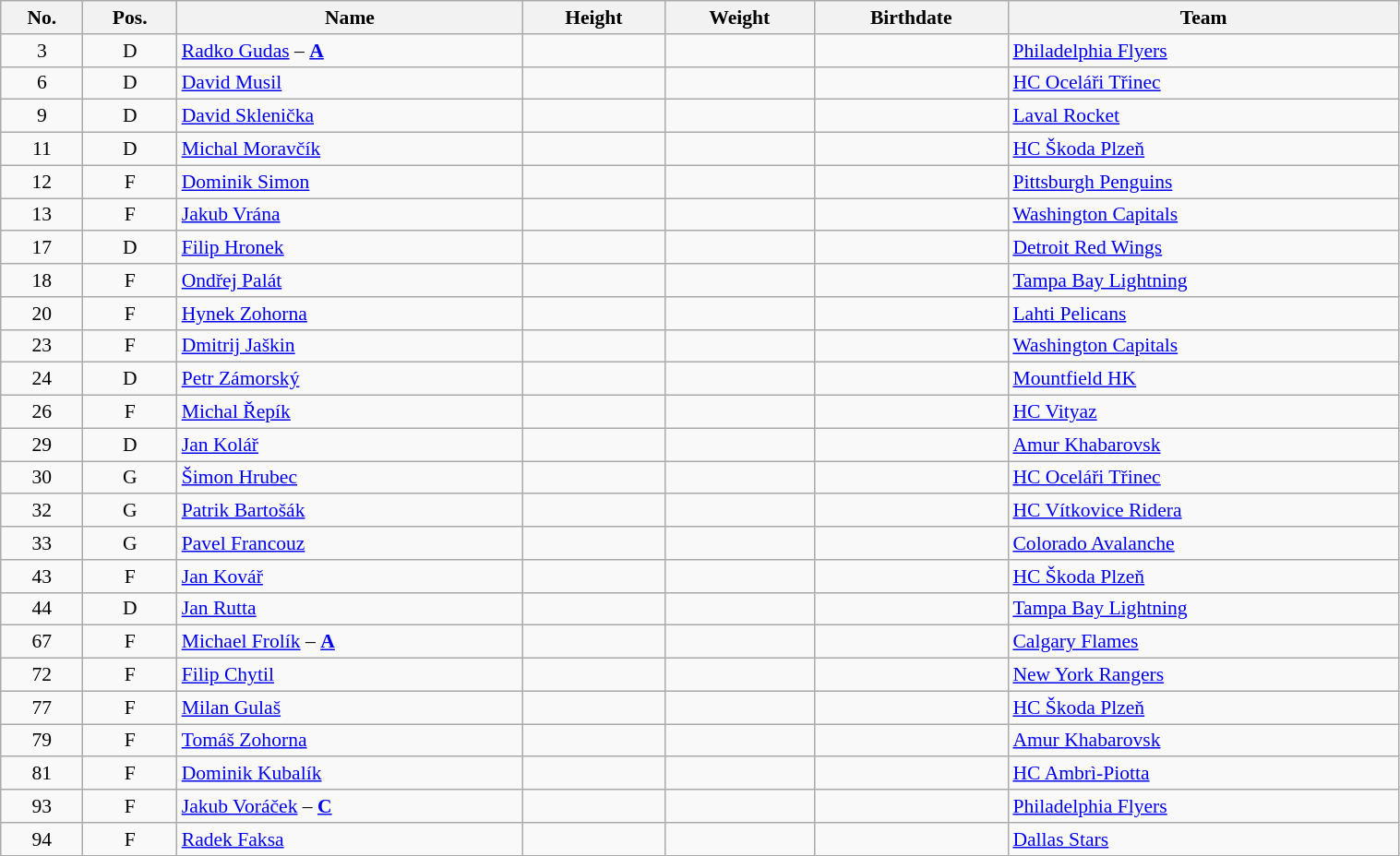<table class="wikitable sortable" width="80%" style="font-size: 90%; text-align: center">
<tr>
<th>No.</th>
<th>Pos.</th>
<th>Name</th>
<th>Height</th>
<th>Weight</th>
<th>Birthdate</th>
<th>Team</th>
</tr>
<tr>
<td>3</td>
<td>D</td>
<td align="left"><a href='#'>Radko Gudas</a> – <strong><a href='#'>A</a></strong></td>
<td></td>
<td></td>
<td></td>
<td style="text-align:left;"> <a href='#'>Philadelphia Flyers</a></td>
</tr>
<tr>
<td>6</td>
<td>D</td>
<td align="left"><a href='#'>David Musil</a></td>
<td></td>
<td></td>
<td></td>
<td style="text-align:left;"> <a href='#'>HC Oceláři Třinec</a></td>
</tr>
<tr>
<td>9</td>
<td>D</td>
<td align="left"><a href='#'>David Sklenička</a></td>
<td></td>
<td></td>
<td></td>
<td style="text-align:left;"> <a href='#'>Laval Rocket</a></td>
</tr>
<tr>
<td>11</td>
<td>D</td>
<td align="left"><a href='#'>Michal Moravčík</a></td>
<td></td>
<td></td>
<td></td>
<td style="text-align:left;"> <a href='#'>HC Škoda Plzeň</a></td>
</tr>
<tr>
<td>12</td>
<td>F</td>
<td align="left"><a href='#'>Dominik Simon</a></td>
<td></td>
<td></td>
<td></td>
<td style="text-align:left;"> <a href='#'>Pittsburgh Penguins</a></td>
</tr>
<tr>
<td>13</td>
<td>F</td>
<td align="left"><a href='#'>Jakub Vrána</a></td>
<td></td>
<td></td>
<td></td>
<td style="text-align:left;"> <a href='#'>Washington Capitals</a></td>
</tr>
<tr>
<td>17</td>
<td>D</td>
<td align="left"><a href='#'>Filip Hronek</a></td>
<td></td>
<td></td>
<td></td>
<td style="text-align:left;"> <a href='#'>Detroit Red Wings</a></td>
</tr>
<tr>
<td>18</td>
<td>F</td>
<td align="left"><a href='#'>Ondřej Palát</a></td>
<td></td>
<td></td>
<td></td>
<td style="text-align:left;"> <a href='#'>Tampa Bay Lightning</a></td>
</tr>
<tr>
<td>20</td>
<td>F</td>
<td align="left"><a href='#'>Hynek Zohorna</a></td>
<td></td>
<td></td>
<td></td>
<td style="text-align:left;"> <a href='#'>Lahti Pelicans</a></td>
</tr>
<tr>
<td>23</td>
<td>F</td>
<td align="left"><a href='#'>Dmitrij Jaškin</a></td>
<td></td>
<td></td>
<td></td>
<td style="text-align:left;"> <a href='#'>Washington Capitals</a></td>
</tr>
<tr>
<td>24</td>
<td>D</td>
<td align="left"><a href='#'>Petr Zámorský</a></td>
<td></td>
<td></td>
<td></td>
<td style="text-align:left;"> <a href='#'>Mountfield HK</a></td>
</tr>
<tr>
<td>26</td>
<td>F</td>
<td align="left"><a href='#'>Michal Řepík</a></td>
<td></td>
<td></td>
<td></td>
<td style="text-align:left;"> <a href='#'>HC Vityaz</a></td>
</tr>
<tr>
<td>29</td>
<td>D</td>
<td align="left"><a href='#'>Jan Kolář</a></td>
<td></td>
<td></td>
<td></td>
<td style="text-align:left;"> <a href='#'>Amur Khabarovsk</a></td>
</tr>
<tr>
<td>30</td>
<td>G</td>
<td align="left"><a href='#'>Šimon Hrubec</a></td>
<td></td>
<td></td>
<td></td>
<td style="text-align:left;"> <a href='#'>HC Oceláři Třinec</a></td>
</tr>
<tr>
<td>32</td>
<td>G</td>
<td align="left"><a href='#'>Patrik Bartošák</a></td>
<td></td>
<td></td>
<td></td>
<td style="text-align:left;"> <a href='#'>HC Vítkovice Ridera</a></td>
</tr>
<tr>
<td>33</td>
<td>G</td>
<td align="left"><a href='#'>Pavel Francouz</a></td>
<td></td>
<td></td>
<td></td>
<td style="text-align:left;"> <a href='#'>Colorado Avalanche</a></td>
</tr>
<tr>
<td>43</td>
<td>F</td>
<td align="left"><a href='#'>Jan Kovář</a></td>
<td></td>
<td></td>
<td></td>
<td style="text-align:left;"> <a href='#'>HC Škoda Plzeň</a></td>
</tr>
<tr>
<td>44</td>
<td>D</td>
<td align="left"><a href='#'>Jan Rutta</a></td>
<td></td>
<td></td>
<td></td>
<td style="text-align:left;"> <a href='#'>Tampa Bay Lightning</a></td>
</tr>
<tr>
<td>67</td>
<td>F</td>
<td align="left"><a href='#'>Michael Frolík</a> – <strong><a href='#'>A</a></strong></td>
<td></td>
<td></td>
<td></td>
<td style="text-align:left;"> <a href='#'>Calgary Flames</a></td>
</tr>
<tr>
<td>72</td>
<td>F</td>
<td align="left"><a href='#'>Filip Chytil</a></td>
<td></td>
<td></td>
<td></td>
<td style="text-align:left;"> <a href='#'>New York Rangers</a></td>
</tr>
<tr>
<td>77</td>
<td>F</td>
<td align="left"><a href='#'>Milan Gulaš</a></td>
<td></td>
<td></td>
<td></td>
<td style="text-align:left;"> <a href='#'>HC Škoda Plzeň</a></td>
</tr>
<tr>
<td>79</td>
<td>F</td>
<td align="left"><a href='#'>Tomáš Zohorna</a></td>
<td></td>
<td></td>
<td></td>
<td style="text-align:left;"> <a href='#'>Amur Khabarovsk</a></td>
</tr>
<tr>
<td>81</td>
<td>F</td>
<td align="left"><a href='#'>Dominik Kubalík</a></td>
<td></td>
<td></td>
<td></td>
<td style="text-align:left;"> <a href='#'>HC Ambrì-Piotta</a></td>
</tr>
<tr>
<td>93</td>
<td>F</td>
<td align="left"><a href='#'>Jakub Voráček</a> –  <strong><a href='#'>C</a></strong></td>
<td></td>
<td></td>
<td></td>
<td style="text-align:left;"> <a href='#'>Philadelphia Flyers</a></td>
</tr>
<tr>
<td>94</td>
<td>F</td>
<td align="left"><a href='#'>Radek Faksa</a></td>
<td></td>
<td></td>
<td></td>
<td style="text-align:left;"> <a href='#'>Dallas Stars</a></td>
</tr>
</table>
